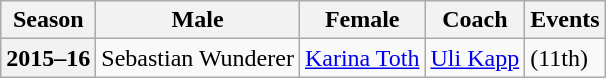<table class="wikitable">
<tr>
<th scope="col">Season</th>
<th scope="col">Male</th>
<th scope="col">Female</th>
<th scope="col">Coach</th>
<th scope="col">Events</th>
</tr>
<tr>
<th scope="row">2015–16</th>
<td>Sebastian Wunderer</td>
<td><a href='#'>Karina Toth</a></td>
<td><a href='#'>Uli Kapp</a></td>
<td> (11th)</td>
</tr>
</table>
